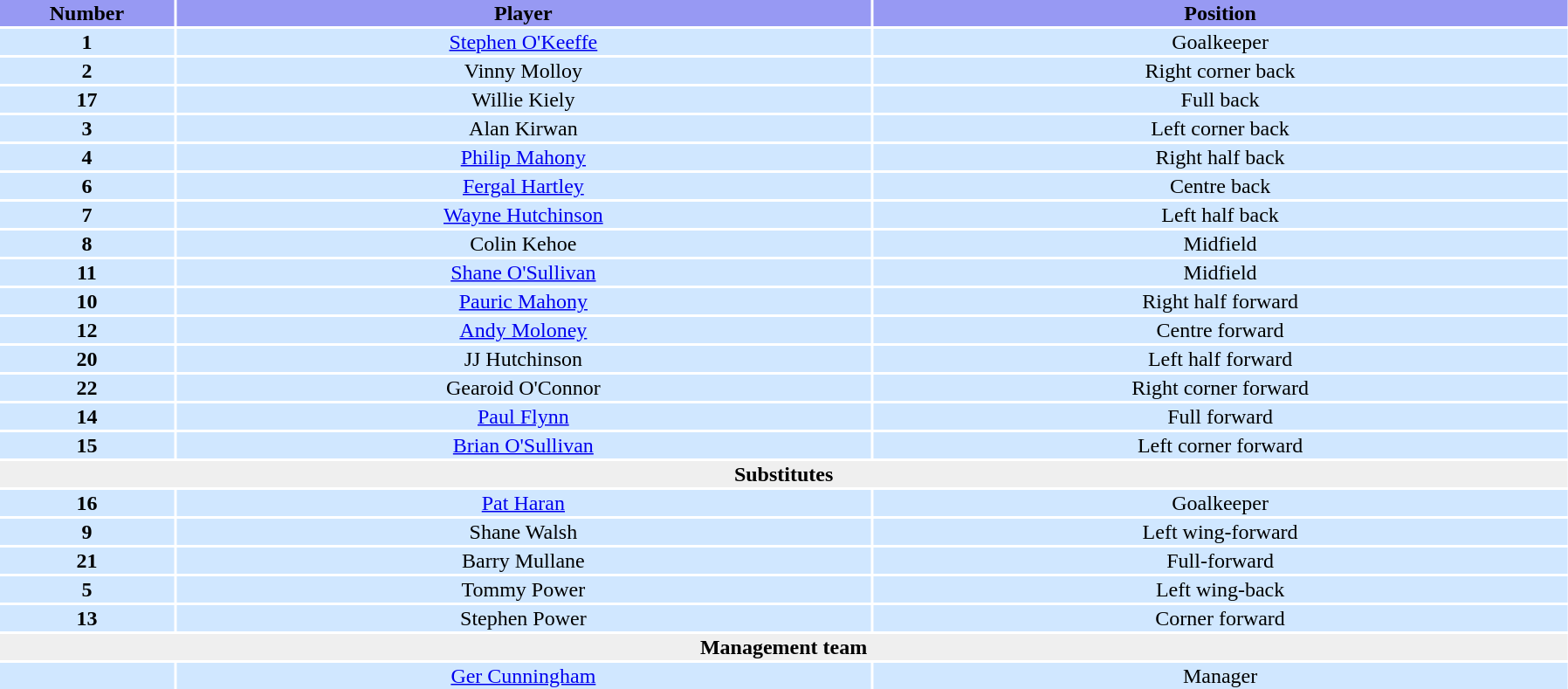<table width=95%>
<tr bgcolor=#9799F3>
<th width=5%>Number</th>
<th width=20%>Player</th>
<th width=20%>Position</th>
</tr>
<tr bgcolor=#D0E7FF>
<td align=center><strong>1</strong></td>
<td align=center><a href='#'>Stephen O'Keeffe</a></td>
<td align=center>Goalkeeper</td>
</tr>
<tr bgcolor=#D0E7FF>
<td align=center><strong>2</strong></td>
<td align=center>Vinny Molloy</td>
<td align=center>Right corner back</td>
</tr>
<tr bgcolor=#D0E7FF>
<td align=center><strong>17</strong></td>
<td align=center>Willie Kiely</td>
<td align=center>Full back</td>
</tr>
<tr bgcolor=#D0E7FF>
<td align=center><strong>3</strong></td>
<td align=center>Alan Kirwan</td>
<td align=center>Left corner back</td>
</tr>
<tr bgcolor=#D0E7FF>
<td align=center><strong>4</strong></td>
<td align=center><a href='#'>Philip Mahony</a></td>
<td align=center>Right half back</td>
</tr>
<tr bgcolor=#D0E7FF>
<td align=center><strong>6</strong></td>
<td align=center><a href='#'>Fergal Hartley</a></td>
<td align=center>Centre back</td>
</tr>
<tr bgcolor=#D0E7FF>
<td align=center><strong>7</strong></td>
<td align=center><a href='#'>Wayne Hutchinson</a></td>
<td align=center>Left half back</td>
</tr>
<tr bgcolor=#D0E7FF>
<td align=center><strong>8</strong></td>
<td align=center>Colin Kehoe</td>
<td align=center>Midfield</td>
</tr>
<tr bgcolor=#D0E7FF>
<td align=center><strong>11</strong></td>
<td align=center><a href='#'>Shane O'Sullivan</a></td>
<td align=center>Midfield</td>
</tr>
<tr bgcolor=#D0E7FF>
<td align=center><strong>10</strong></td>
<td align=center><a href='#'>Pauric Mahony</a></td>
<td align=center>Right half forward</td>
</tr>
<tr bgcolor=#D0E7FF>
<td align=center><strong>12</strong></td>
<td align=center><a href='#'>Andy Moloney</a></td>
<td align=center>Centre forward</td>
</tr>
<tr bgcolor=#D0E7FF>
<td align=center><strong>20</strong></td>
<td align=center>JJ Hutchinson</td>
<td align=center>Left half forward</td>
</tr>
<tr bgcolor=#D0E7FF>
<td align=center><strong>22</strong></td>
<td align=center>Gearoid O'Connor</td>
<td align=center>Right corner forward</td>
</tr>
<tr bgcolor=#D0E7FF>
<td align=center><strong>14</strong></td>
<td align=center><a href='#'>Paul Flynn</a></td>
<td align=center>Full forward</td>
</tr>
<tr bgcolor=#D0E7FF>
<td align=center><strong>15</strong></td>
<td align=center><a href='#'>Brian O'Sullivan</a></td>
<td align=center>Left corner forward</td>
</tr>
<tr>
<th colspan=6 bgcolor=#EFEFEF>Substitutes</th>
</tr>
<tr bgcolor=#D0E7FF>
<td align=center><strong>16</strong></td>
<td align=center><a href='#'>Pat Haran</a></td>
<td align=center>Goalkeeper</td>
</tr>
<tr bgcolor=#D0E7FF>
<td align=center><strong>9</strong></td>
<td align=center>Shane Walsh</td>
<td align=center>Left wing-forward</td>
</tr>
<tr bgcolor=#D0E7FF>
<td align=center><strong>21</strong></td>
<td align=center>Barry Mullane</td>
<td align=center>Full-forward</td>
</tr>
<tr bgcolor=#D0E7FF>
<td align=center><strong>5</strong></td>
<td align=center>Tommy Power</td>
<td align=center>Left wing-back</td>
</tr>
<tr bgcolor=#D0E7FF>
<td align=center><strong>13</strong></td>
<td align=center>Stephen Power</td>
<td align=center>Corner forward</td>
</tr>
<tr>
<th colspan=6 bgcolor=#EFEFEF>Management team</th>
</tr>
<tr bgcolor=#D0E7FF>
<td align=center></td>
<td align=center><a href='#'>Ger Cunningham</a></td>
<td align=center>Manager</td>
</tr>
</table>
